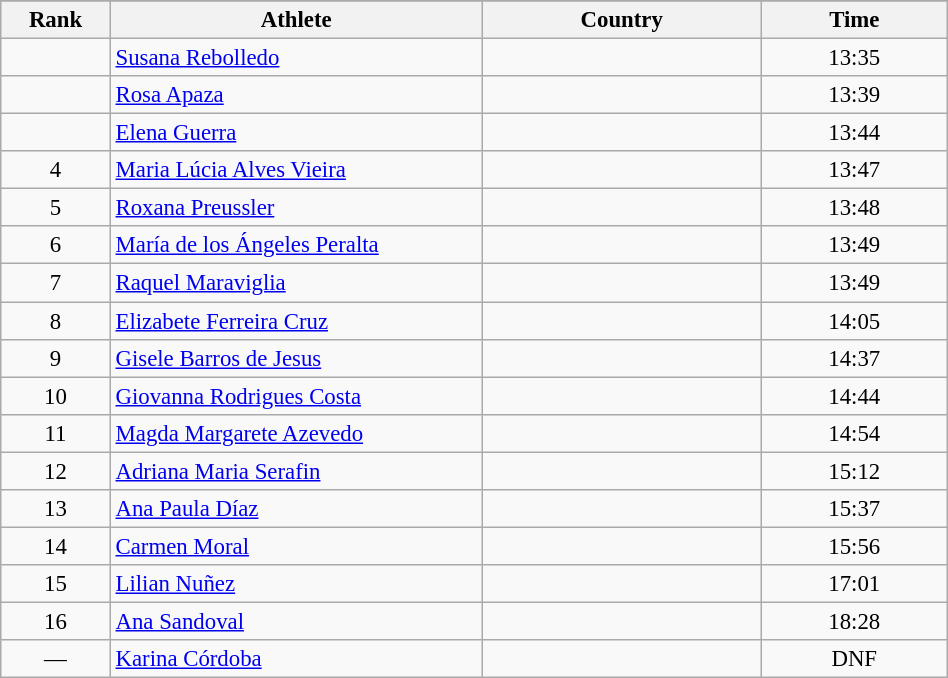<table class="wikitable sortable" style=" text-align:center; font-size:95%;" width="50%">
<tr>
</tr>
<tr>
<th width=5%>Rank</th>
<th width=20%>Athlete</th>
<th width=15%>Country</th>
<th width=10%>Time</th>
</tr>
<tr>
<td align=center></td>
<td align=left><a href='#'>Susana Rebolledo</a></td>
<td align=left></td>
<td>13:35</td>
</tr>
<tr>
<td align=center></td>
<td align=left><a href='#'>Rosa Apaza</a></td>
<td align=left></td>
<td>13:39</td>
</tr>
<tr>
<td align=center></td>
<td align=left><a href='#'>Elena Guerra</a></td>
<td align=left></td>
<td>13:44</td>
</tr>
<tr>
<td align=center>4</td>
<td align=left><a href='#'>Maria Lúcia Alves Vieira</a></td>
<td align=left></td>
<td>13:47</td>
</tr>
<tr>
<td align=center>5</td>
<td align=left><a href='#'>Roxana Preussler</a></td>
<td align=left></td>
<td>13:48</td>
</tr>
<tr>
<td align=center>6</td>
<td align=left><a href='#'>María de los Ángeles Peralta</a></td>
<td align=left></td>
<td>13:49</td>
</tr>
<tr>
<td align=center>7</td>
<td align=left><a href='#'>Raquel Maraviglia</a></td>
<td align=left></td>
<td>13:49</td>
</tr>
<tr>
<td align=center>8</td>
<td align=left><a href='#'>Elizabete Ferreira Cruz</a></td>
<td align=left></td>
<td>14:05</td>
</tr>
<tr>
<td align=center>9</td>
<td align=left><a href='#'>Gisele Barros de Jesus</a></td>
<td align=left></td>
<td>14:37</td>
</tr>
<tr>
<td align=center>10</td>
<td align=left><a href='#'>Giovanna Rodrigues Costa</a></td>
<td align=left></td>
<td>14:44</td>
</tr>
<tr>
<td align=center>11</td>
<td align=left><a href='#'>Magda Margarete Azevedo</a></td>
<td align=left></td>
<td>14:54</td>
</tr>
<tr>
<td align=center>12</td>
<td align=left><a href='#'>Adriana Maria Serafin</a></td>
<td align=left></td>
<td>15:12</td>
</tr>
<tr>
<td align=center>13</td>
<td align=left><a href='#'>Ana Paula Díaz</a></td>
<td align=left></td>
<td>15:37</td>
</tr>
<tr>
<td align=center>14</td>
<td align=left><a href='#'>Carmen Moral</a></td>
<td align=left></td>
<td>15:56</td>
</tr>
<tr>
<td align=center>15</td>
<td align=left><a href='#'>Lilian Nuñez</a></td>
<td align=left></td>
<td>17:01</td>
</tr>
<tr>
<td align=center>16</td>
<td align=left><a href='#'>Ana Sandoval</a></td>
<td align=left></td>
<td>18:28</td>
</tr>
<tr>
<td align=center>—</td>
<td align=left><a href='#'>Karina Córdoba</a></td>
<td align=left></td>
<td>DNF</td>
</tr>
</table>
